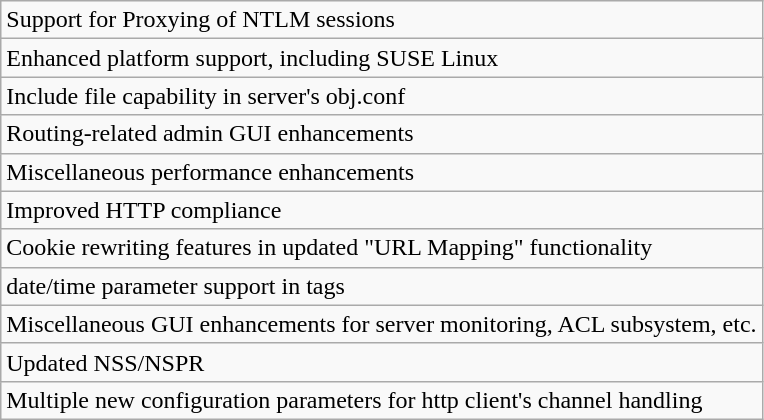<table class="wikitable">
<tr>
<td>Support for Proxying of NTLM sessions</td>
</tr>
<tr>
<td>Enhanced platform support, including SUSE Linux</td>
</tr>
<tr>
<td>Include file capability in server's obj.conf</td>
</tr>
<tr>
<td>Routing-related admin GUI enhancements</td>
</tr>
<tr>
<td>Miscellaneous performance enhancements</td>
</tr>
<tr>
<td>Improved HTTP compliance</td>
</tr>
<tr>
<td>Cookie rewriting features in updated "URL Mapping" functionality</td>
</tr>
<tr>
<td>date/time parameter support in <Client> tags</td>
</tr>
<tr>
<td>Miscellaneous GUI enhancements for server monitoring, ACL subsystem, etc.</td>
</tr>
<tr>
<td>Updated NSS/NSPR</td>
</tr>
<tr>
<td>Multiple new configuration parameters for http client's channel handling</td>
</tr>
</table>
